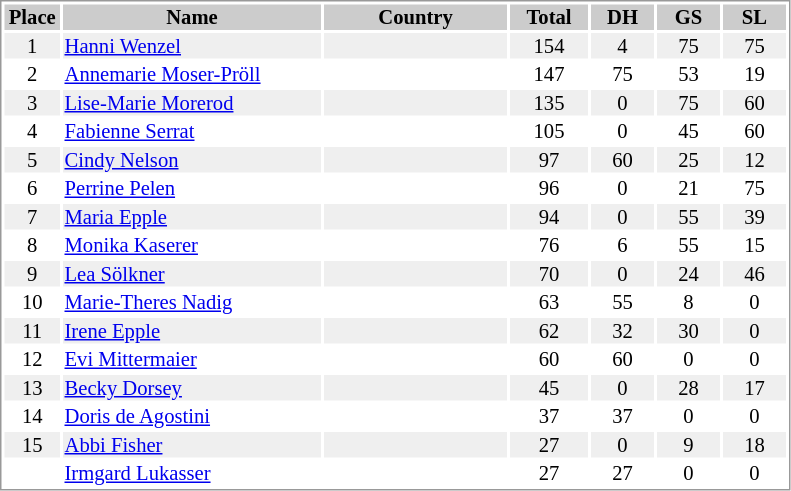<table border="0" style="border: 1px solid #999; background-color:#FFFFFF; text-align:center; font-size:86%; line-height:15px;">
<tr align="center" bgcolor="#CCCCCC">
<th width=35>Place</th>
<th width=170>Name</th>
<th width=120>Country</th>
<th width=50>Total</th>
<th width=40>DH</th>
<th width=40>GS</th>
<th width=40>SL</th>
</tr>
<tr bgcolor="#EFEFEF">
<td>1</td>
<td align="left"><a href='#'>Hanni Wenzel</a></td>
<td align="left"></td>
<td>154</td>
<td>4</td>
<td>75</td>
<td>75</td>
</tr>
<tr>
<td>2</td>
<td align="left"><a href='#'>Annemarie Moser-Pröll</a></td>
<td align="left"></td>
<td>147</td>
<td>75</td>
<td>53</td>
<td>19</td>
</tr>
<tr bgcolor="#EFEFEF">
<td>3</td>
<td align="left"><a href='#'>Lise-Marie Morerod</a></td>
<td align="left"></td>
<td>135</td>
<td>0</td>
<td>75</td>
<td>60</td>
</tr>
<tr>
<td>4</td>
<td align="left"><a href='#'>Fabienne Serrat</a></td>
<td align="left"></td>
<td>105</td>
<td>0</td>
<td>45</td>
<td>60</td>
</tr>
<tr bgcolor="#EFEFEF">
<td>5</td>
<td align="left"><a href='#'>Cindy Nelson</a></td>
<td align="left"></td>
<td>97</td>
<td>60</td>
<td>25</td>
<td>12</td>
</tr>
<tr>
<td>6</td>
<td align="left"><a href='#'>Perrine Pelen</a></td>
<td align="left"></td>
<td>96</td>
<td>0</td>
<td>21</td>
<td>75</td>
</tr>
<tr bgcolor="#EFEFEF">
<td>7</td>
<td align="left"><a href='#'>Maria Epple</a></td>
<td align="left"></td>
<td>94</td>
<td>0</td>
<td>55</td>
<td>39</td>
</tr>
<tr>
<td>8</td>
<td align="left"><a href='#'>Monika Kaserer</a></td>
<td align="left"></td>
<td>76</td>
<td>6</td>
<td>55</td>
<td>15</td>
</tr>
<tr bgcolor="#EFEFEF">
<td>9</td>
<td align="left"><a href='#'>Lea Sölkner</a></td>
<td align="left"></td>
<td>70</td>
<td>0</td>
<td>24</td>
<td>46</td>
</tr>
<tr>
<td>10</td>
<td align="left"><a href='#'>Marie-Theres Nadig</a></td>
<td align="left"></td>
<td>63</td>
<td>55</td>
<td>8</td>
<td>0</td>
</tr>
<tr bgcolor="#EFEFEF">
<td>11</td>
<td align="left"><a href='#'>Irene Epple</a></td>
<td align="left"></td>
<td>62</td>
<td>32</td>
<td>30</td>
<td>0</td>
</tr>
<tr>
<td>12</td>
<td align="left"><a href='#'>Evi Mittermaier</a></td>
<td align="left"></td>
<td>60</td>
<td>60</td>
<td>0</td>
<td>0</td>
</tr>
<tr bgcolor="#EFEFEF">
<td>13</td>
<td align="left"><a href='#'>Becky Dorsey</a></td>
<td align="left"></td>
<td>45</td>
<td>0</td>
<td>28</td>
<td>17</td>
</tr>
<tr>
<td>14</td>
<td align="left"><a href='#'>Doris de Agostini</a></td>
<td align="left"></td>
<td>37</td>
<td>37</td>
<td>0</td>
<td>0</td>
</tr>
<tr bgcolor="#EFEFEF">
<td>15</td>
<td align="left"><a href='#'>Abbi Fisher</a></td>
<td align="left"></td>
<td>27</td>
<td>0</td>
<td>9</td>
<td>18</td>
</tr>
<tr>
<td></td>
<td align="left"><a href='#'>Irmgard Lukasser</a></td>
<td align="left"></td>
<td>27</td>
<td>27</td>
<td>0</td>
<td>0</td>
</tr>
</table>
